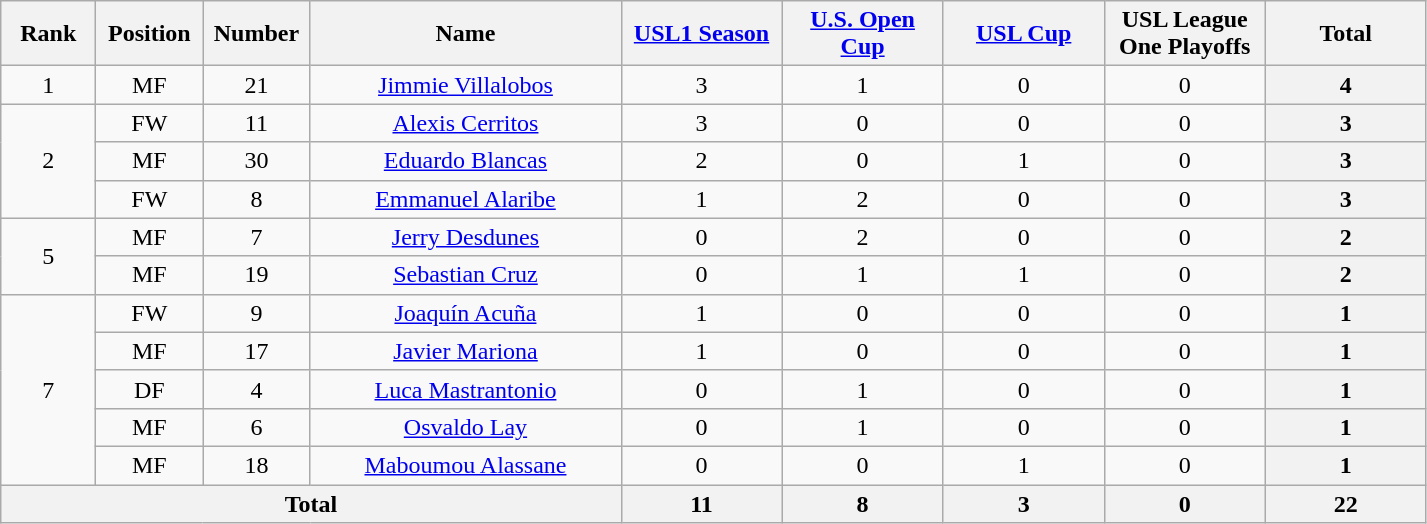<table class="wikitable" style="text-align:center;">
<tr>
<th style="width:56px;">Rank</th>
<th style="width:64px;">Position</th>
<th style="width:64px;">Number</th>
<th style="width:200px;">Name</th>
<th style="width:100px;"><a href='#'>USL1 Season</a></th>
<th style="width:100px;"><a href='#'>U.S. Open Cup</a></th>
<th style="width:100px;"><a href='#'>USL Cup</a></th>
<th style="width:100px;">USL League One Playoffs</th>
<th style="width:100px;">Total</th>
</tr>
<tr>
<td>1</td>
<td>MF</td>
<td>21</td>
<td> <a href='#'>Jimmie Villalobos</a></td>
<td>3</td>
<td>1</td>
<td>0</td>
<td>0</td>
<th>4</th>
</tr>
<tr>
<td rowspan=3>2</td>
<td>FW</td>
<td>11</td>
<td> <a href='#'>Alexis Cerritos</a></td>
<td>3</td>
<td>0</td>
<td>0</td>
<td>0</td>
<th>3</th>
</tr>
<tr>
<td>MF</td>
<td>30</td>
<td> <a href='#'>Eduardo Blancas</a></td>
<td>2</td>
<td>0</td>
<td>1</td>
<td>0</td>
<th>3</th>
</tr>
<tr>
<td>FW</td>
<td>8</td>
<td> <a href='#'>Emmanuel Alaribe</a></td>
<td>1</td>
<td>2</td>
<td>0</td>
<td>0</td>
<th>3</th>
</tr>
<tr>
<td rowspan=2>5</td>
<td>MF</td>
<td>7</td>
<td> <a href='#'>Jerry Desdunes</a></td>
<td>0</td>
<td>2</td>
<td>0</td>
<td>0</td>
<th>2</th>
</tr>
<tr>
<td>MF</td>
<td>19</td>
<td> <a href='#'>Sebastian Cruz</a></td>
<td>0</td>
<td>1</td>
<td>1</td>
<td>0</td>
<th>2</th>
</tr>
<tr>
<td rowspan=5>7</td>
<td>FW</td>
<td>9</td>
<td> <a href='#'>Joaquín Acuña</a></td>
<td>1</td>
<td>0</td>
<td>0</td>
<td>0</td>
<th>1</th>
</tr>
<tr>
<td>MF</td>
<td>17</td>
<td> <a href='#'>Javier Mariona</a></td>
<td>1</td>
<td>0</td>
<td>0</td>
<td>0</td>
<th>1</th>
</tr>
<tr>
<td>DF</td>
<td>4</td>
<td> <a href='#'>Luca Mastrantonio</a></td>
<td>0</td>
<td>1</td>
<td>0</td>
<td>0</td>
<th>1</th>
</tr>
<tr>
<td>MF</td>
<td>6</td>
<td> <a href='#'>Osvaldo Lay</a></td>
<td>0</td>
<td>1</td>
<td>0</td>
<td>0</td>
<th>1</th>
</tr>
<tr>
<td>MF</td>
<td>18</td>
<td> <a href='#'>Maboumou Alassane</a></td>
<td>0</td>
<td>0</td>
<td>1</td>
<td>0</td>
<th>1</th>
</tr>
<tr>
<th colspan="4">Total</th>
<th>11</th>
<th>8</th>
<th>3</th>
<th>0</th>
<th>22</th>
</tr>
</table>
